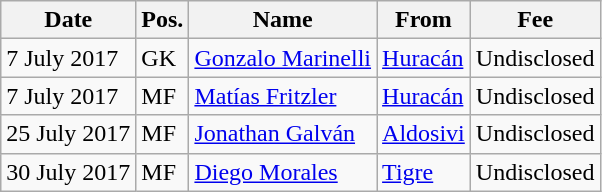<table class="wikitable">
<tr>
<th>Date</th>
<th>Pos.</th>
<th>Name</th>
<th>From</th>
<th>Fee</th>
</tr>
<tr>
<td>7 July 2017</td>
<td>GK</td>
<td> <a href='#'>Gonzalo Marinelli</a></td>
<td> <a href='#'>Huracán</a></td>
<td>Undisclosed</td>
</tr>
<tr>
<td>7 July 2017</td>
<td>MF</td>
<td> <a href='#'>Matías Fritzler</a></td>
<td> <a href='#'>Huracán</a></td>
<td>Undisclosed</td>
</tr>
<tr>
<td>25 July 2017</td>
<td>MF</td>
<td> <a href='#'>Jonathan Galván</a></td>
<td> <a href='#'>Aldosivi</a></td>
<td>Undisclosed</td>
</tr>
<tr>
<td>30 July 2017</td>
<td>MF</td>
<td> <a href='#'>Diego Morales</a></td>
<td> <a href='#'>Tigre</a></td>
<td>Undisclosed</td>
</tr>
</table>
